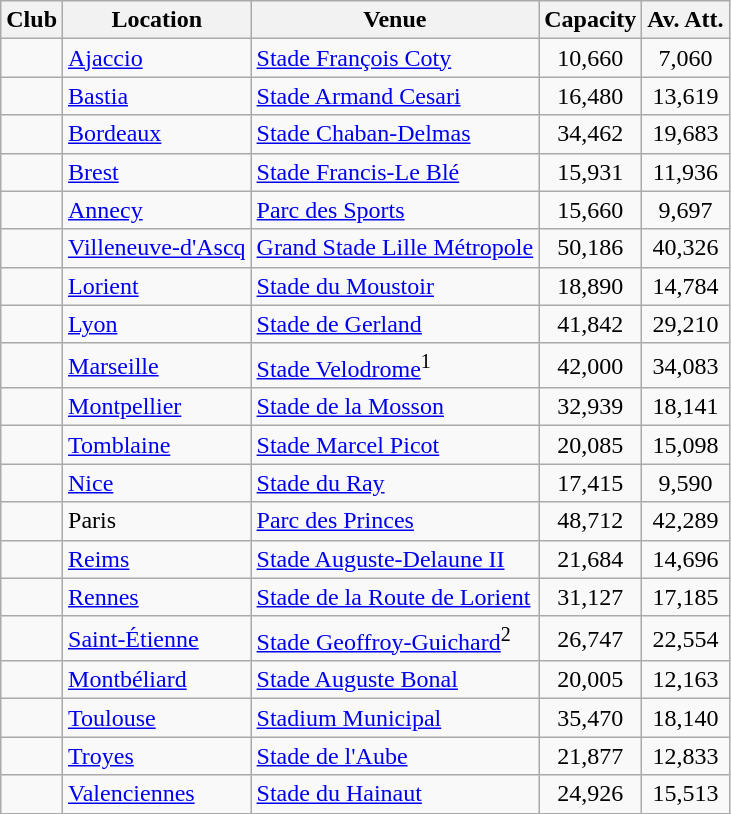<table class="wikitable sortable">
<tr>
<th>Club</th>
<th>Location</th>
<th>Venue</th>
<th>Capacity</th>
<th>Av. Att.</th>
</tr>
<tr>
<td></td>
<td><a href='#'>Ajaccio</a></td>
<td><a href='#'>Stade François Coty</a></td>
<td align="center">10,660</td>
<td align="center">7,060</td>
</tr>
<tr>
<td></td>
<td><a href='#'>Bastia</a></td>
<td><a href='#'>Stade Armand Cesari</a></td>
<td align="center">16,480</td>
<td align="center">13,619</td>
</tr>
<tr>
<td></td>
<td><a href='#'>Bordeaux</a></td>
<td><a href='#'>Stade Chaban-Delmas</a></td>
<td align="center">34,462</td>
<td align="center">19,683</td>
</tr>
<tr>
<td></td>
<td><a href='#'>Brest</a></td>
<td><a href='#'>Stade Francis-Le Blé</a></td>
<td align="center">15,931</td>
<td align="center">11,936</td>
</tr>
<tr>
<td></td>
<td><a href='#'>Annecy</a></td>
<td><a href='#'>Parc des Sports</a></td>
<td align="center">15,660</td>
<td align="center">9,697</td>
</tr>
<tr>
<td></td>
<td><a href='#'>Villeneuve-d'Ascq</a></td>
<td><a href='#'>Grand Stade Lille Métropole</a></td>
<td align="center">50,186</td>
<td align="center">40,326</td>
</tr>
<tr>
<td></td>
<td><a href='#'>Lorient</a></td>
<td><a href='#'>Stade du Moustoir</a></td>
<td align="center">18,890</td>
<td align="center">14,784</td>
</tr>
<tr>
<td></td>
<td><a href='#'>Lyon</a></td>
<td><a href='#'>Stade de Gerland</a></td>
<td align="center">41,842</td>
<td align="center">29,210</td>
</tr>
<tr>
<td></td>
<td><a href='#'>Marseille</a></td>
<td><a href='#'>Stade Velodrome</a><sup>1</sup></td>
<td align="center">42,000</td>
<td align="center">34,083</td>
</tr>
<tr>
<td></td>
<td><a href='#'>Montpellier</a></td>
<td><a href='#'>Stade de la Mosson</a></td>
<td align="center">32,939</td>
<td align="center">18,141</td>
</tr>
<tr>
<td></td>
<td><a href='#'>Tomblaine</a></td>
<td><a href='#'>Stade Marcel Picot</a></td>
<td align="center">20,085</td>
<td align="center">15,098</td>
</tr>
<tr>
<td></td>
<td><a href='#'>Nice</a></td>
<td><a href='#'>Stade du Ray</a></td>
<td align="center">17,415</td>
<td align="center">9,590</td>
</tr>
<tr>
<td></td>
<td>Paris</td>
<td><a href='#'>Parc des Princes</a></td>
<td align="center">48,712</td>
<td align="center">42,289</td>
</tr>
<tr>
<td></td>
<td><a href='#'>Reims</a></td>
<td><a href='#'>Stade Auguste-Delaune II</a></td>
<td align="center">21,684</td>
<td align="center">14,696</td>
</tr>
<tr>
<td></td>
<td><a href='#'>Rennes</a></td>
<td><a href='#'>Stade de la Route de Lorient</a></td>
<td align="center">31,127</td>
<td align="center">17,185</td>
</tr>
<tr>
<td></td>
<td><a href='#'>Saint-Étienne</a></td>
<td><a href='#'>Stade Geoffroy-Guichard</a><sup>2</sup></td>
<td align="center">26,747</td>
<td align="center">22,554</td>
</tr>
<tr>
<td></td>
<td><a href='#'>Montbéliard</a></td>
<td><a href='#'>Stade Auguste Bonal</a></td>
<td align="center">20,005</td>
<td align="center">12,163</td>
</tr>
<tr>
<td></td>
<td><a href='#'>Toulouse</a></td>
<td><a href='#'>Stadium Municipal</a></td>
<td align="center">35,470</td>
<td align="center">18,140</td>
</tr>
<tr>
<td></td>
<td><a href='#'>Troyes</a></td>
<td><a href='#'>Stade de l'Aube</a></td>
<td align="center">21,877</td>
<td align="center">12,833</td>
</tr>
<tr>
<td></td>
<td><a href='#'>Valenciennes</a></td>
<td><a href='#'>Stade du Hainaut</a></td>
<td align="center">24,926</td>
<td align="center">15,513</td>
</tr>
</table>
